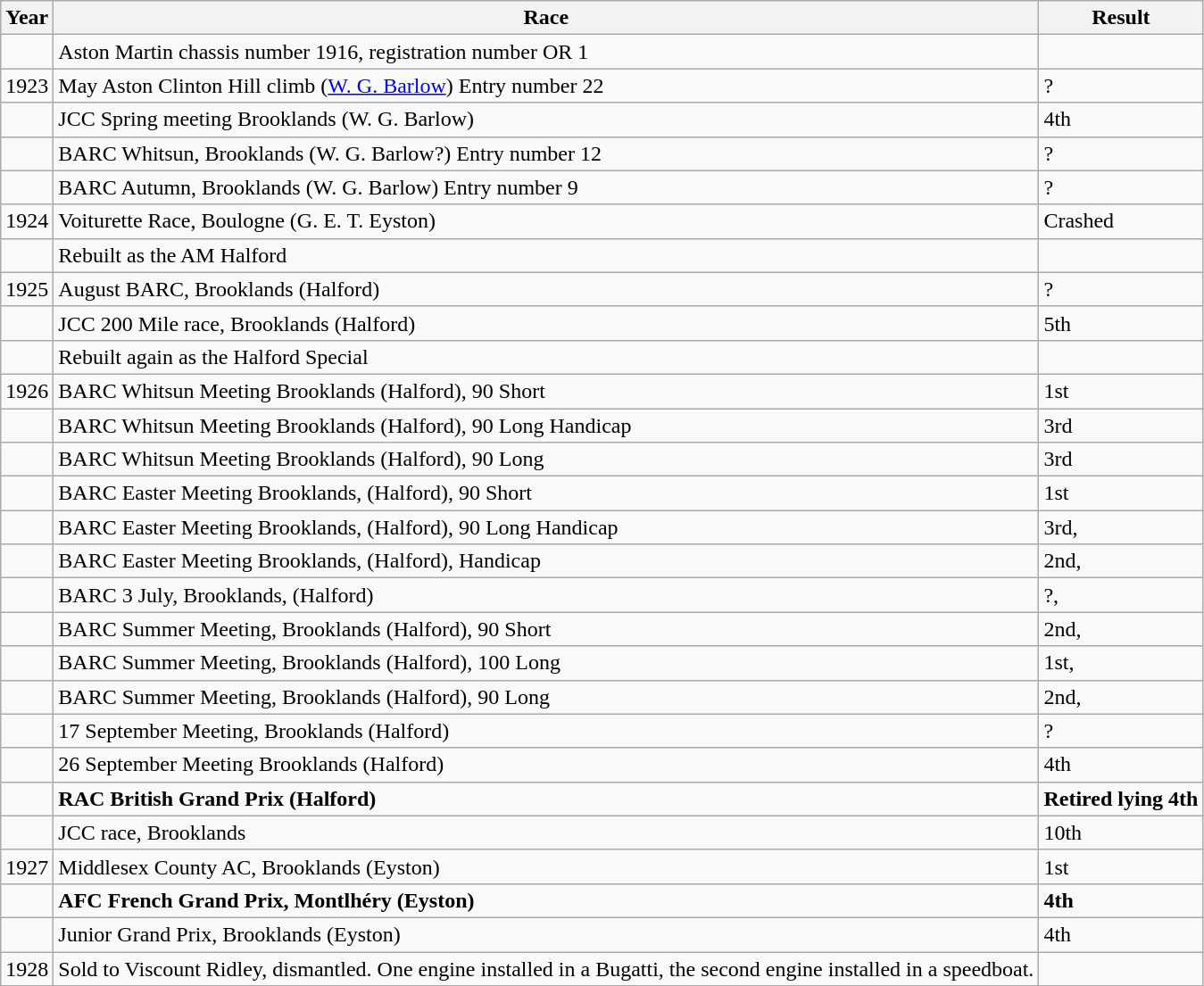<table class="wikitable">
<tr>
<th>Year</th>
<th>Race</th>
<th>Result</th>
</tr>
<tr>
<td></td>
<td>Aston Martin chassis number 1916, registration number OR 1</td>
<td></td>
</tr>
<tr>
<td>1923</td>
<td>May Aston Clinton Hill climb (<a href='#'>W. G. Barlow</a>) Entry number 22</td>
<td>?</td>
</tr>
<tr>
<td></td>
<td>JCC Spring meeting Brooklands (W. G. Barlow)</td>
<td>4th</td>
</tr>
<tr>
<td></td>
<td>BARC Whitsun, Brooklands (W. G. Barlow?) Entry number 12</td>
<td>?</td>
</tr>
<tr>
<td></td>
<td>BARC Autumn, Brooklands (W. G. Barlow) Entry number 9</td>
<td>?</td>
</tr>
<tr>
<td>1924</td>
<td>Voiturette Race, Boulogne (G. E. T. Eyston)</td>
<td>Crashed</td>
</tr>
<tr>
<td></td>
<td>Rebuilt as the AM Halford</td>
<td></td>
</tr>
<tr>
<td>1925</td>
<td>August BARC, Brooklands (Halford)</td>
<td>?</td>
</tr>
<tr>
<td></td>
<td>JCC 200 Mile race, Brooklands (Halford)</td>
<td>5th</td>
</tr>
<tr>
<td></td>
<td>Rebuilt again as the Halford Special</td>
<td></td>
</tr>
<tr>
<td>1926</td>
<td>BARC Whitsun Meeting Brooklands (Halford), 90 Short</td>
<td>1st</td>
</tr>
<tr>
<td></td>
<td>BARC Whitsun Meeting Brooklands (Halford), 90 Long Handicap</td>
<td>3rd</td>
</tr>
<tr>
<td></td>
<td>BARC Whitsun Meeting Brooklands (Halford), 90 Long</td>
<td>3rd</td>
</tr>
<tr>
<td></td>
<td>BARC Easter Meeting Brooklands, (Halford), 90 Short</td>
<td>1st</td>
</tr>
<tr>
<td></td>
<td>BARC Easter Meeting Brooklands, (Halford), 90 Long Handicap</td>
<td>3rd, </td>
</tr>
<tr>
<td></td>
<td>BARC Easter Meeting Brooklands, (Halford),  Handicap</td>
<td>2nd, </td>
</tr>
<tr>
<td></td>
<td>BARC 3 July, Brooklands, (Halford)</td>
<td>?, </td>
</tr>
<tr>
<td></td>
<td>BARC Summer Meeting, Brooklands (Halford), 90 Short</td>
<td>2nd, </td>
</tr>
<tr>
<td></td>
<td>BARC Summer Meeting, Brooklands (Halford), 100 Long</td>
<td>1st, </td>
</tr>
<tr>
<td></td>
<td>BARC Summer Meeting, Brooklands (Halford), 90 Long</td>
<td>2nd, </td>
</tr>
<tr>
<td></td>
<td>17 September Meeting, Brooklands (Halford)</td>
<td>?</td>
</tr>
<tr>
<td></td>
<td>26 September Meeting Brooklands (Halford)</td>
<td>4th</td>
</tr>
<tr>
<td></td>
<td><strong>RAC British Grand Prix (Halford)</strong></td>
<td><strong>Retired lying 4th</strong></td>
</tr>
<tr>
<td></td>
<td>JCC  race, Brooklands</td>
<td>10th</td>
</tr>
<tr>
<td>1927</td>
<td>Middlesex County AC, Brooklands (Eyston)</td>
<td>1st</td>
</tr>
<tr>
<td></td>
<td><strong>AFC French Grand Prix, Montlhéry (Eyston)</strong></td>
<td><strong>4th</strong></td>
</tr>
<tr>
<td></td>
<td>Junior Grand Prix, Brooklands (Eyston)</td>
<td>4th</td>
</tr>
<tr>
<td>1928</td>
<td>Sold to Viscount Ridley, dismantled. One engine installed in a Bugatti, the second engine installed in a speedboat.</td>
<td></td>
</tr>
</table>
